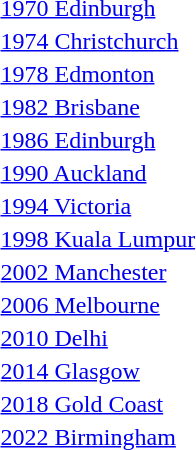<table>
<tr>
<td><a href='#'>1970 Edinburgh</a><br></td>
<td></td>
<td></td>
<td></td>
</tr>
<tr>
<td><a href='#'>1974 Christchurch</a><br></td>
<td></td>
<td></td>
<td></td>
</tr>
<tr>
<td><a href='#'>1978 Edmonton</a><br></td>
<td></td>
<td></td>
<td></td>
</tr>
<tr>
<td><a href='#'>1982 Brisbane</a><br></td>
<td></td>
<td></td>
<td></td>
</tr>
<tr>
<td><a href='#'>1986 Edinburgh</a><br></td>
<td></td>
<td></td>
<td></td>
</tr>
<tr>
<td><a href='#'>1990 Auckland</a><br></td>
<td></td>
<td></td>
<td></td>
</tr>
<tr>
<td><a href='#'>1994 Victoria</a><br></td>
<td></td>
<td></td>
<td></td>
</tr>
<tr>
<td><a href='#'>1998 Kuala Lumpur</a><br></td>
<td></td>
<td></td>
<td></td>
</tr>
<tr>
<td><a href='#'>2002 Manchester</a><br></td>
<td></td>
<td></td>
<td></td>
</tr>
<tr>
<td><a href='#'>2006 Melbourne</a><br></td>
<td></td>
<td></td>
<td></td>
</tr>
<tr>
<td><a href='#'>2010 Delhi</a><br></td>
<td></td>
<td></td>
<td></td>
</tr>
<tr>
<td><a href='#'>2014 Glasgow</a><br></td>
<td></td>
<td></td>
<td></td>
</tr>
<tr>
<td><a href='#'>2018 Gold Coast</a><br></td>
<td></td>
<td></td>
<td></td>
</tr>
<tr>
<td><a href='#'>2022 Birmingham</a><br></td>
<td></td>
<td></td>
<td></td>
</tr>
</table>
